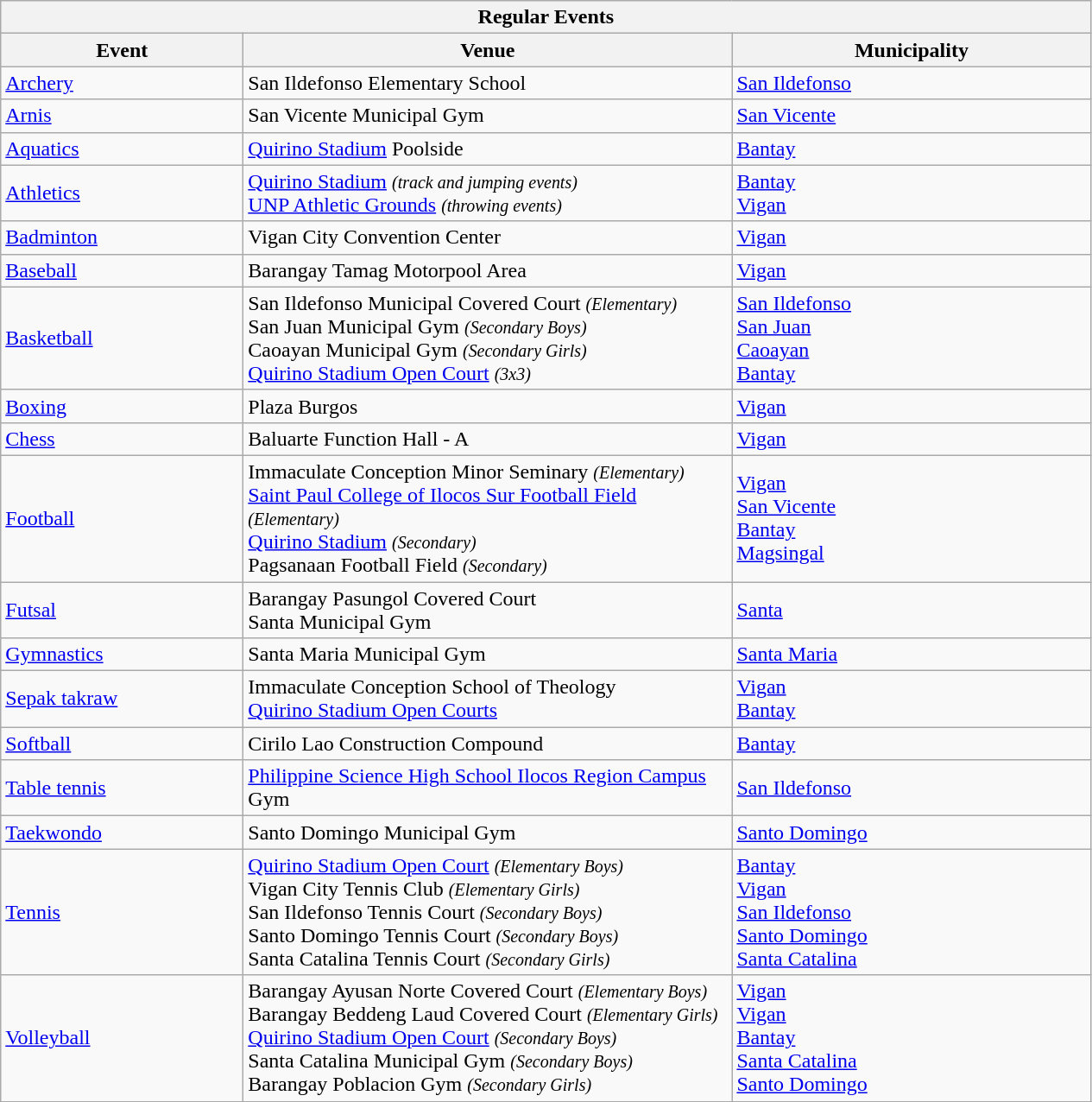<table class="wikitable">
<tr>
<th colspan=5>Regular Events</th>
</tr>
<tr>
<th style="width:180px;">Event</th>
<th style="width:370px;">Venue</th>
<th style="width:270px;">Municipality</th>
</tr>
<tr>
<td> <a href='#'>Archery</a></td>
<td>San Ildefonso Elementary School</td>
<td><a href='#'>San Ildefonso</a></td>
</tr>
<tr>
<td> <a href='#'>Arnis</a></td>
<td>San Vicente Municipal Gym</td>
<td><a href='#'>San Vicente</a></td>
</tr>
<tr>
<td> <a href='#'>Aquatics</a></td>
<td><a href='#'>Quirino Stadium</a> Poolside</td>
<td><a href='#'>Bantay</a></td>
</tr>
<tr>
<td> <a href='#'>Athletics</a></td>
<td><a href='#'>Quirino Stadium</a> <small><em>(track and jumping events)</em></small><br><a href='#'>UNP Athletic Grounds</a> <small><em>(throwing events)</em></small></td>
<td><a href='#'>Bantay</a> <br> <a href='#'>Vigan</a></td>
</tr>
<tr>
<td> <a href='#'>Badminton</a></td>
<td>Vigan City Convention Center</td>
<td><a href='#'>Vigan</a></td>
</tr>
<tr>
<td> <a href='#'>Baseball</a></td>
<td>Barangay Tamag Motorpool Area</td>
<td><a href='#'>Vigan</a></td>
</tr>
<tr>
<td> <a href='#'>Basketball</a></td>
<td>San Ildefonso Municipal Covered Court <small><em>(Elementary)</em></small><br> San Juan Municipal Gym <small><em>(Secondary Boys)</em></small><br> Caoayan Municipal Gym <small><em>(Secondary Girls)</em></small><br> <a href='#'>Quirino Stadium Open Court</a> <small><em>(3x3)</em></small><br></td>
<td><a href='#'>San Ildefonso</a> <br> <a href='#'>San Juan</a> <br> <a href='#'>Caoayan</a> <br> <a href='#'>Bantay</a></td>
</tr>
<tr>
<td> <a href='#'>Boxing</a></td>
<td>Plaza Burgos</td>
<td><a href='#'>Vigan</a></td>
</tr>
<tr>
<td> <a href='#'>Chess</a></td>
<td>Baluarte Function Hall - A</td>
<td><a href='#'>Vigan</a></td>
</tr>
<tr>
<td> <a href='#'>Football</a></td>
<td>Immaculate Conception Minor Seminary <small><em>(Elementary)</em></small><br> <a href='#'>Saint Paul College of Ilocos Sur Football Field</a> <small><em>(Elementary)</em></small><br> <a href='#'>Quirino Stadium</a> <small><em>(Secondary)</em></small><br> Pagsanaan Football Field <small><em>(Secondary)</em></small><br></td>
<td><a href='#'>Vigan</a> <br> <a href='#'>San Vicente</a> <br> <a href='#'>Bantay</a> <br> <a href='#'>Magsingal</a></td>
</tr>
<tr>
<td> <a href='#'>Futsal</a></td>
<td>Barangay Pasungol Covered Court <br> Santa Municipal Gym</td>
<td><a href='#'>Santa</a></td>
</tr>
<tr>
<td> <a href='#'>Gymnastics</a></td>
<td>Santa Maria Municipal Gym</td>
<td><a href='#'>Santa Maria</a></td>
</tr>
<tr>
<td> <a href='#'>Sepak takraw</a></td>
<td>Immaculate Conception School of Theology <br> <a href='#'>Quirino Stadium Open Courts</a></td>
<td><a href='#'>Vigan</a> <br> <a href='#'>Bantay</a></td>
</tr>
<tr>
<td> <a href='#'>Softball</a></td>
<td>Cirilo Lao Construction Compound</td>
<td><a href='#'>Bantay</a></td>
</tr>
<tr>
<td> <a href='#'>Table tennis</a></td>
<td><a href='#'>Philippine Science High School Ilocos Region Campus</a> Gym</td>
<td><a href='#'>San Ildefonso</a></td>
</tr>
<tr>
<td> <a href='#'>Taekwondo</a></td>
<td>Santo Domingo Municipal Gym</td>
<td><a href='#'>Santo Domingo</a></td>
</tr>
<tr>
<td> <a href='#'>Tennis</a></td>
<td><a href='#'>Quirino Stadium Open Court</a> <small><em>(Elementary Boys)</em></small><br> Vigan City Tennis Club <small><em>(Elementary Girls)</em></small><br> San Ildefonso Tennis Court <small><em>(Secondary Boys)</em></small><br> Santo Domingo Tennis Court <small><em>(Secondary Boys)</em></small><br>Santa Catalina Tennis Court <small><em>(Secondary Girls)</em></small></td>
<td><a href='#'>Bantay</a> <br> <a href='#'>Vigan</a> <br><a href='#'>San Ildefonso</a> <br> <a href='#'>Santo Domingo</a> <br> <a href='#'>Santa Catalina</a></td>
</tr>
<tr>
<td> <a href='#'>Volleyball</a></td>
<td>Barangay Ayusan Norte Covered Court <small><em>(Elementary Boys)</em></small><br> Barangay Beddeng Laud Covered Court <small><em>(Elementary Girls)</em></small><br> <a href='#'>Quirino Stadium Open Court</a> <small><em>(Secondary Boys)</em></small><br> Santa Catalina Municipal Gym <small><em>(Secondary Boys)</em></small><br>Barangay Poblacion Gym <small><em>(Secondary Girls)</em></small></td>
<td><a href='#'>Vigan</a> <br> <a href='#'>Vigan</a> <br><a href='#'>Bantay</a> <br> <a href='#'>Santa Catalina</a> <br> <a href='#'>Santo Domingo</a></td>
</tr>
<tr>
</tr>
</table>
